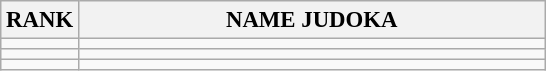<table class="wikitable" style="font-size:95%;">
<tr>
<th>RANK</th>
<th align="left" style="width: 20em">NAME JUDOKA</th>
</tr>
<tr>
<td align="center"></td>
<td></td>
</tr>
<tr>
<td align="center"></td>
<td></td>
</tr>
<tr>
<td align="center"></td>
<td></td>
</tr>
</table>
